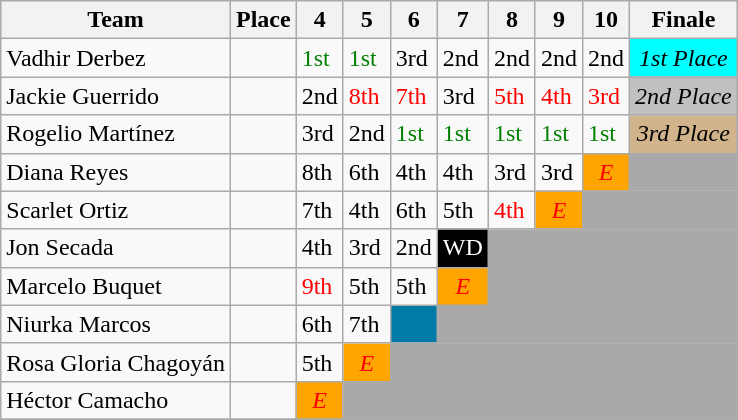<table class="wikitable sortable" style="margin:auto;">
<tr>
<th>Team</th>
<th>Place</th>
<th>4</th>
<th>5</th>
<th>6</th>
<th>7</th>
<th>8</th>
<th>9</th>
<th>10</th>
<th>Finale</th>
</tr>
<tr>
<td>Vadhir Derbez</td>
<td></td>
<td style="color:Green;">1st</td>
<td style="color:Green;">1st</td>
<td>3rd</td>
<td>2nd</td>
<td>2nd</td>
<td>2nd</td>
<td>2nd</td>
<td style="background:Cyan; text-align:center; color:Black;"><em>1st Place</em></td>
</tr>
<tr>
<td>Jackie Guerrido</td>
<td></td>
<td>2nd</td>
<td style="color:red;">8th</td>
<td style="color:red;">7th</td>
<td>3rd</td>
<td style="color:red;">5th</td>
<td style="color:red;">4th</td>
<td style="color:red;">3rd</td>
<td style="background:Silver; text-align:center; color:Black;"><em>2nd Place</em></td>
</tr>
<tr>
<td>Rogelio Martínez</td>
<td></td>
<td>3rd</td>
<td>2nd</td>
<td style="color:Green;">1st</td>
<td style="color:Green;">1st</td>
<td style="color:Green;">1st</td>
<td style="color:Green;">1st</td>
<td style="color:Green;">1st</td>
<td style="background:tan; text-align:center; color:Black;"><em>3rd Place</em></td>
</tr>
<tr>
<td>Diana Reyes</td>
<td></td>
<td>8th</td>
<td>6th</td>
<td>4th</td>
<td>4th</td>
<td>3rd</td>
<td>3rd</td>
<td style="background:orange; text-align:center; color:red;"><em>E</em></td>
<td style="background:darkgray;" colspan="1"></td>
</tr>
<tr>
<td>Scarlet Ortiz</td>
<td></td>
<td>7th</td>
<td>4th</td>
<td>6th</td>
<td>5th</td>
<td style="color:red;">4th</td>
<td style="background:orange; text-align:center; color:red;"><em>E</em></td>
<td style="background:darkgray;" colspan="2"></td>
</tr>
<tr>
<td>Jon Secada</td>
<td></td>
<td>4th</td>
<td>3rd</td>
<td>2nd</td>
<td style="background:Black; text-align:center; color:white;">WD</td>
<td style="background:darkgray;" colspan="4"></td>
</tr>
<tr>
<td>Marcelo Buquet</td>
<td></td>
<td style="color:red;">9th</td>
<td>5th</td>
<td>5th</td>
<td style="background:orange; text-align:center; color:red;"><em>E</em></td>
<td style="background:darkgray;" colspan="4"></td>
</tr>
<tr>
<td>Niurka Marcos</td>
<td></td>
<td>6th</td>
<td>7th</td>
<td style="background:#007BA7;"></td>
<td style="background:darkgray;" colspan="5"></td>
</tr>
<tr>
<td>Rosa Gloria Chagoyán</td>
<td></td>
<td>5th</td>
<td style="background:orange; text-align:center; color:red;"><em>E</em></td>
<td style="background:darkgray;" colspan="6"></td>
</tr>
<tr>
<td>Héctor Camacho</td>
<td></td>
<td style="background:orange; text-align:center; color:red;"><em>E</em></td>
<td style="background:darkgray;" colspan="7"></td>
</tr>
<tr>
</tr>
</table>
